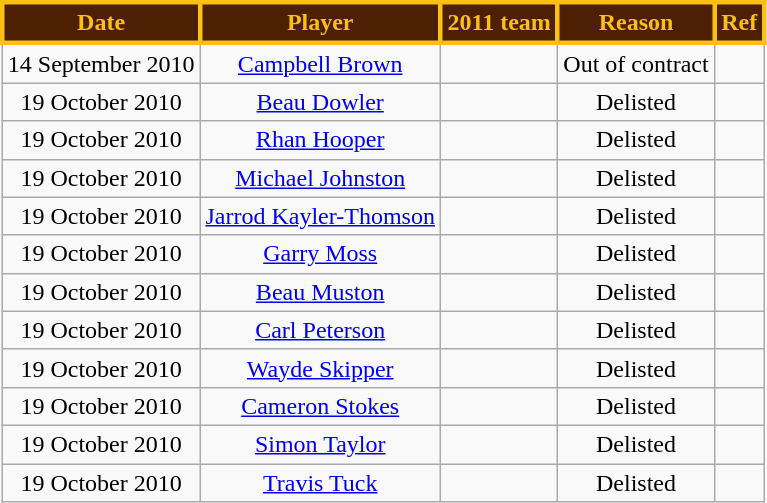<table class="wikitable" style="text-align:center">
<tr>
<th style="background:#4D2004; color:#FBBF15; border: solid #FBBF15">Date</th>
<th style="background:#4D2004; color:#FBBF15; border: solid #FBBF15">Player</th>
<th style="background:#4D2004; color:#FBBF15; border: solid #FBBF15">2011 team</th>
<th style="background:#4D2004; color:#FBBF15; border: solid #FBBF15">Reason</th>
<th style="background:#4D2004; color:#FBBF15; border: solid #FBBF15">Ref</th>
</tr>
<tr>
<td>14 September 2010</td>
<td><a href='#'>Campbell Brown</a></td>
<td></td>
<td>Out of contract</td>
<td></td>
</tr>
<tr>
<td>19 October 2010</td>
<td><a href='#'>Beau Dowler</a></td>
<td></td>
<td>Delisted</td>
<td></td>
</tr>
<tr>
<td>19 October 2010</td>
<td><a href='#'>Rhan Hooper</a></td>
<td></td>
<td>Delisted</td>
<td></td>
</tr>
<tr>
<td>19 October 2010</td>
<td><a href='#'>Michael Johnston</a></td>
<td></td>
<td>Delisted</td>
<td></td>
</tr>
<tr>
<td>19 October 2010</td>
<td><a href='#'>Jarrod Kayler-Thomson</a></td>
<td></td>
<td>Delisted</td>
<td></td>
</tr>
<tr>
<td>19 October 2010</td>
<td><a href='#'>Garry Moss</a></td>
<td></td>
<td>Delisted</td>
<td></td>
</tr>
<tr>
<td>19 October 2010</td>
<td><a href='#'>Beau Muston</a></td>
<td></td>
<td>Delisted</td>
<td></td>
</tr>
<tr>
<td>19 October 2010</td>
<td><a href='#'>Carl Peterson</a></td>
<td></td>
<td>Delisted</td>
<td></td>
</tr>
<tr>
<td>19 October 2010</td>
<td><a href='#'>Wayde Skipper</a></td>
<td></td>
<td>Delisted</td>
<td></td>
</tr>
<tr>
<td>19 October 2010</td>
<td><a href='#'>Cameron Stokes</a></td>
<td></td>
<td>Delisted</td>
<td></td>
</tr>
<tr>
<td>19 October 2010</td>
<td><a href='#'>Simon Taylor</a></td>
<td></td>
<td>Delisted</td>
<td></td>
</tr>
<tr>
<td>19 October 2010</td>
<td><a href='#'>Travis Tuck</a></td>
<td></td>
<td>Delisted</td>
<td></td>
</tr>
</table>
